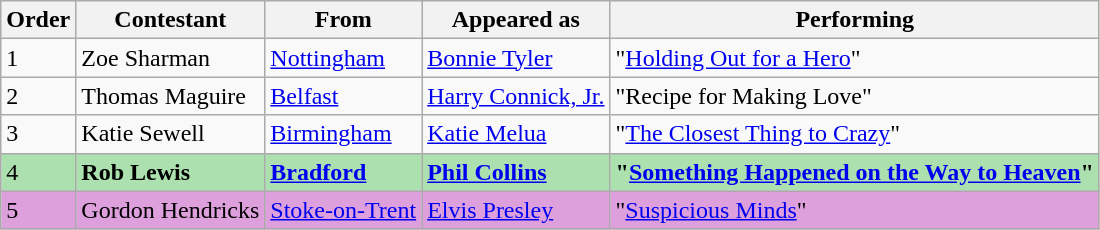<table class="wikitable">
<tr>
<th>Order</th>
<th>Contestant</th>
<th>From</th>
<th>Appeared as</th>
<th>Performing</th>
</tr>
<tr>
<td>1</td>
<td>Zoe Sharman</td>
<td><a href='#'>Nottingham</a></td>
<td><a href='#'>Bonnie Tyler</a></td>
<td>"<a href='#'>Holding Out for a Hero</a>"</td>
</tr>
<tr>
<td>2</td>
<td>Thomas Maguire</td>
<td><a href='#'>Belfast</a></td>
<td><a href='#'>Harry Connick, Jr.</a></td>
<td>"Recipe for Making Love"</td>
</tr>
<tr>
<td>3</td>
<td>Katie Sewell</td>
<td><a href='#'>Birmingham</a></td>
<td><a href='#'>Katie Melua</a></td>
<td>"<a href='#'>The Closest Thing to Crazy</a>"</td>
</tr>
<tr style="background:#ACE1AF;">
<td>4</td>
<td><strong>Rob Lewis</strong></td>
<td><strong><a href='#'>Bradford</a></strong></td>
<td><strong><a href='#'>Phil Collins</a></strong></td>
<td><strong>"<a href='#'>Something Happened on the Way to Heaven</a>"</strong></td>
</tr>
<tr style="background:plum;">
<td>5</td>
<td>Gordon Hendricks</td>
<td><a href='#'>Stoke-on-Trent</a></td>
<td><a href='#'>Elvis Presley</a></td>
<td>"<a href='#'>Suspicious Minds</a>"</td>
</tr>
</table>
